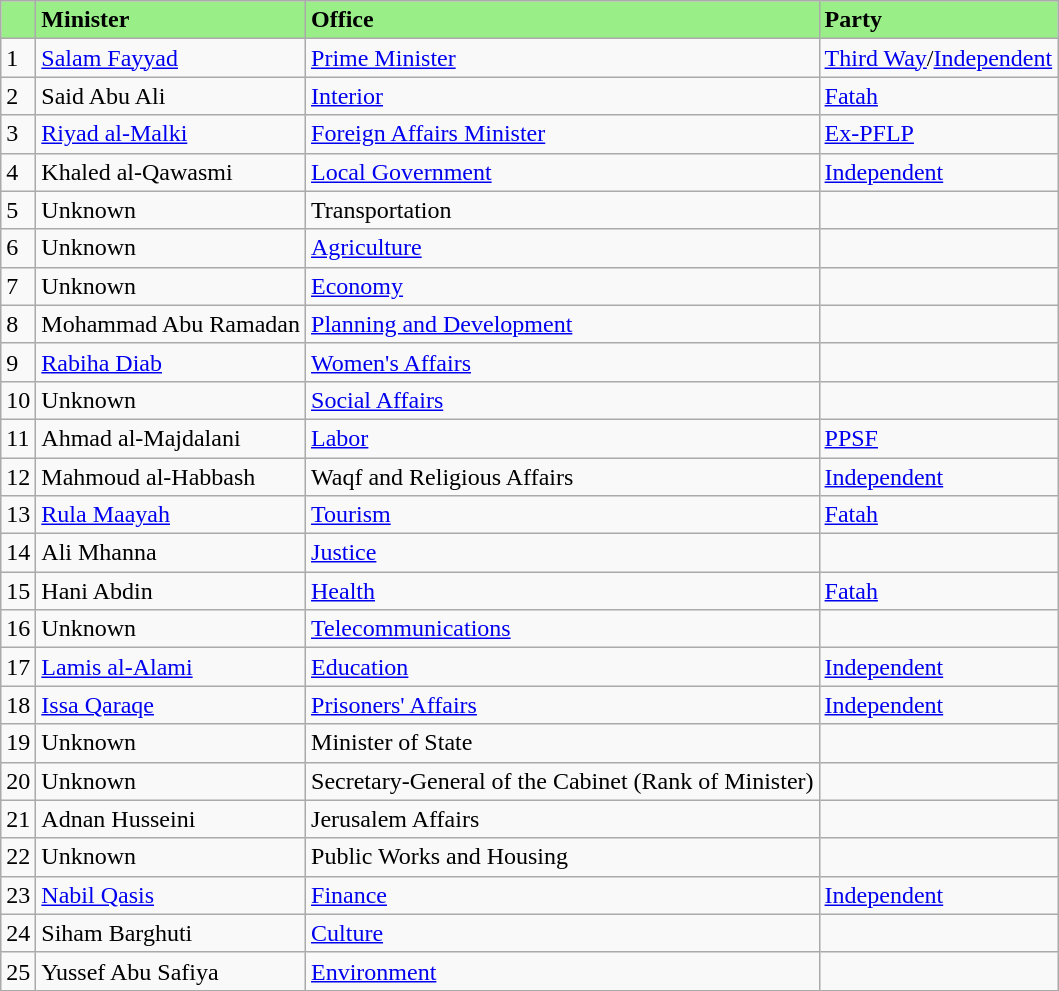<table class="wikitable">
<tr style="background:#99ee88;">
<td></td>
<td><strong>Minister</strong></td>
<td><strong>Office</strong></td>
<td><strong>Party</strong></td>
</tr>
<tr>
<td>1</td>
<td><a href='#'>Salam Fayyad</a></td>
<td><a href='#'>Prime Minister</a></td>
<td><a href='#'>Third Way</a>/<a href='#'>Independent</a></td>
</tr>
<tr>
<td>2</td>
<td>Said Abu Ali</td>
<td><a href='#'>Interior</a></td>
<td><a href='#'>Fatah</a></td>
</tr>
<tr>
<td>3</td>
<td><a href='#'>Riyad al-Malki</a></td>
<td><a href='#'>Foreign Affairs Minister</a></td>
<td><a href='#'>Ex-PFLP</a></td>
</tr>
<tr>
<td>4</td>
<td>Khaled al-Qawasmi</td>
<td><a href='#'>Local Government</a></td>
<td><a href='#'>Independent</a></td>
</tr>
<tr>
<td>5</td>
<td>Unknown</td>
<td>Transportation</td>
<td></td>
</tr>
<tr>
<td>6</td>
<td>Unknown</td>
<td><a href='#'>Agriculture</a></td>
<td></td>
</tr>
<tr>
<td>7</td>
<td>Unknown</td>
<td><a href='#'>Economy</a></td>
<td></td>
</tr>
<tr>
<td>8</td>
<td>Mohammad Abu Ramadan</td>
<td><a href='#'>Planning and Development</a></td>
<td></td>
</tr>
<tr>
<td>9</td>
<td><a href='#'>Rabiha Diab</a></td>
<td><a href='#'>Women's Affairs</a></td>
<td></td>
</tr>
<tr>
<td>10</td>
<td>Unknown</td>
<td><a href='#'>Social Affairs</a></td>
<td></td>
</tr>
<tr>
<td>11</td>
<td>Ahmad al-Majdalani</td>
<td><a href='#'>Labor</a></td>
<td><a href='#'>PPSF</a></td>
</tr>
<tr>
<td>12</td>
<td>Mahmoud al-Habbash</td>
<td>Waqf and Religious Affairs</td>
<td><a href='#'>Independent</a></td>
</tr>
<tr>
<td>13</td>
<td><a href='#'>Rula Maayah</a></td>
<td><a href='#'>Tourism</a></td>
<td><a href='#'>Fatah</a></td>
</tr>
<tr>
<td>14</td>
<td>Ali Mhanna</td>
<td><a href='#'>Justice</a></td>
<td></td>
</tr>
<tr>
<td>15</td>
<td>Hani Abdin</td>
<td><a href='#'>Health</a></td>
<td><a href='#'>Fatah</a></td>
</tr>
<tr>
<td>16</td>
<td>Unknown</td>
<td><a href='#'>Telecommunications</a></td>
<td></td>
</tr>
<tr>
<td>17</td>
<td><a href='#'>Lamis al-Alami</a></td>
<td><a href='#'>Education</a></td>
<td><a href='#'>Independent</a></td>
</tr>
<tr>
<td>18</td>
<td><a href='#'>Issa Qaraqe</a></td>
<td><a href='#'>Prisoners' Affairs</a></td>
<td><a href='#'>Independent</a></td>
</tr>
<tr>
<td>19</td>
<td>Unknown</td>
<td>Minister of State</td>
<td></td>
</tr>
<tr>
<td>20</td>
<td>Unknown</td>
<td>Secretary-General of the Cabinet (Rank of Minister)</td>
<td></td>
</tr>
<tr>
<td>21</td>
<td>Adnan Husseini</td>
<td>Jerusalem Affairs</td>
<td></td>
</tr>
<tr>
<td>22</td>
<td>Unknown</td>
<td>Public Works and Housing</td>
<td></td>
</tr>
<tr>
<td>23</td>
<td><a href='#'>Nabil Qasis</a></td>
<td><a href='#'>Finance</a></td>
<td><a href='#'>Independent</a></td>
</tr>
<tr>
<td>24</td>
<td>Siham Barghuti</td>
<td><a href='#'>Culture</a></td>
<td></td>
</tr>
<tr>
<td>25</td>
<td>Yussef Abu Safiya</td>
<td><a href='#'>Environment</a></td>
<td></td>
</tr>
</table>
